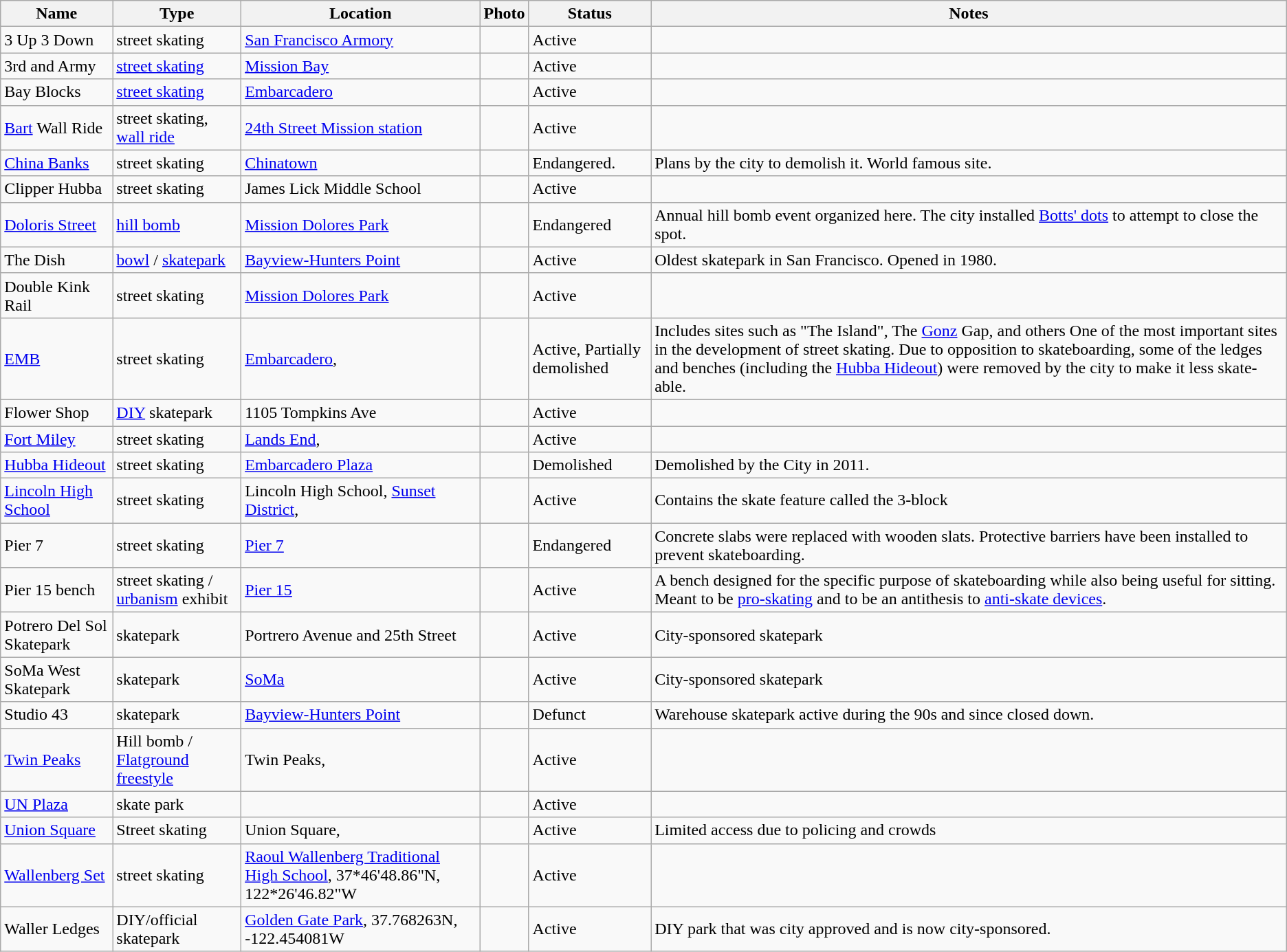<table class="wikitable">
<tr>
<th>Name</th>
<th>Type</th>
<th>Location</th>
<th>Photo</th>
<th>Status</th>
<th>Notes</th>
</tr>
<tr>
<td>3 Up 3 Down</td>
<td>street skating</td>
<td><a href='#'>San Francisco Armory</a></td>
<td></td>
<td>Active</td>
<td></td>
</tr>
<tr>
<td>3rd and Army</td>
<td><a href='#'>street skating</a></td>
<td><a href='#'>Mission Bay</a></td>
<td></td>
<td>Active</td>
<td></td>
</tr>
<tr>
<td>Bay Blocks </td>
<td><a href='#'>street skating</a></td>
<td><a href='#'>Embarcadero</a></td>
<td></td>
<td>Active</td>
<td></td>
</tr>
<tr>
<td><a href='#'>Bart</a> Wall Ride</td>
<td>street skating, <a href='#'>wall ride</a></td>
<td><a href='#'>24th Street Mission station</a></td>
<td></td>
<td>Active</td>
<td></td>
</tr>
<tr>
<td><a href='#'>China Banks</a></td>
<td>street skating</td>
<td><a href='#'>Chinatown</a></td>
<td></td>
<td>Endangered.</td>
<td>Plans by the city to demolish it. World famous site.</td>
</tr>
<tr>
<td>Clipper Hubba</td>
<td>street skating</td>
<td>James Lick Middle School</td>
<td></td>
<td>Active</td>
<td></td>
</tr>
<tr>
<td><a href='#'>Doloris Street</a></td>
<td><a href='#'>hill bomb</a></td>
<td><a href='#'>Mission Dolores Park</a></td>
<td></td>
<td>Endangered</td>
<td>Annual hill bomb event organized here. The city installed <a href='#'>Botts' dots</a> to attempt to close the spot.</td>
</tr>
<tr>
<td>The Dish</td>
<td><a href='#'>bowl</a> / <a href='#'>skatepark</a></td>
<td><a href='#'>Bayview-Hunters Point</a></td>
<td></td>
<td>Active</td>
<td>Oldest skatepark in San Francisco. Opened in 1980.</td>
</tr>
<tr>
<td>Double Kink Rail</td>
<td>street skating</td>
<td><a href='#'>Mission Dolores Park</a></td>
<td></td>
<td>Active</td>
<td></td>
</tr>
<tr>
<td><a href='#'>EMB</a></td>
<td>street skating</td>
<td><a href='#'>Embarcadero</a>, </td>
<td></td>
<td>Active, Partially demolished</td>
<td>Includes sites such as "The Island", The <a href='#'>Gonz</a> Gap, and others One of the most important sites in the development of street skating. Due to opposition to skateboarding, some of the ledges and benches (including the <a href='#'>Hubba Hideout</a>) were removed by the city to make it less skate-able.</td>
</tr>
<tr>
<td>Flower Shop</td>
<td><a href='#'>DIY</a> skatepark</td>
<td>1105 Tompkins Ave</td>
<td></td>
<td>Active</td>
<td></td>
</tr>
<tr>
<td><a href='#'>Fort Miley</a></td>
<td>street skating</td>
<td><a href='#'>Lands End</a>, </td>
<td></td>
<td>Active</td>
<td></td>
</tr>
<tr>
<td><a href='#'>Hubba Hideout</a></td>
<td>street skating</td>
<td><a href='#'>Embarcadero Plaza</a></td>
<td></td>
<td>Demolished</td>
<td>Demolished by the City in 2011.</td>
</tr>
<tr>
<td><a href='#'>Lincoln High School</a></td>
<td>street skating</td>
<td>Lincoln High School, <a href='#'>Sunset District</a>, </td>
<td></td>
<td>Active</td>
<td>Contains the skate feature called the 3-block</td>
</tr>
<tr>
<td>Pier 7</td>
<td>street skating</td>
<td><a href='#'>Pier 7</a></td>
<td></td>
<td>Endangered</td>
<td>Concrete slabs were replaced with wooden slats. Protective barriers have been installed to prevent skateboarding.</td>
</tr>
<tr>
<td>Pier 15 bench</td>
<td>street skating / <a href='#'>urbanism</a> exhibit</td>
<td><a href='#'>Pier 15</a></td>
<td></td>
<td>Active</td>
<td>A bench designed for the specific purpose of skateboarding while also being useful for sitting. Meant to be <a href='#'>pro-skating</a> and to be an antithesis to <a href='#'>anti-skate devices</a>.</td>
</tr>
<tr>
<td>Potrero Del Sol Skatepark</td>
<td>skatepark</td>
<td>Portrero Avenue and 25th Street</td>
<td></td>
<td>Active</td>
<td>City-sponsored skatepark</td>
</tr>
<tr>
<td>SoMa West Skatepark</td>
<td>skatepark</td>
<td><a href='#'>SoMa</a></td>
<td></td>
<td>Active</td>
<td>City-sponsored skatepark</td>
</tr>
<tr>
<td>Studio 43</td>
<td>skatepark</td>
<td><a href='#'>Bayview-Hunters Point</a></td>
<td></td>
<td>Defunct</td>
<td>Warehouse skatepark active during the 90s and since closed down.</td>
</tr>
<tr>
<td><a href='#'>Twin Peaks</a></td>
<td>Hill bomb / <a href='#'>Flatground freestyle</a></td>
<td>Twin Peaks, </td>
<td></td>
<td>Active</td>
<td></td>
</tr>
<tr>
<td><a href='#'>UN Plaza</a></td>
<td>skate park</td>
<td></td>
<td></td>
<td>Active</td>
<td></td>
</tr>
<tr>
<td><a href='#'>Union Square</a></td>
<td>Street skating</td>
<td>Union Square, </td>
<td></td>
<td>Active</td>
<td>Limited access due to policing and crowds</td>
</tr>
<tr>
<td><a href='#'>Wallenberg Set</a></td>
<td>street skating</td>
<td><a href='#'>Raoul Wallenberg Traditional High School</a>, 37*46'48.86"N, 122*26'46.82"W</td>
<td></td>
<td>Active</td>
<td></td>
</tr>
<tr>
<td>Waller Ledges</td>
<td>DIY/official skatepark</td>
<td><a href='#'>Golden Gate Park</a>, 37.768263N, -122.454081W</td>
<td></td>
<td>Active</td>
<td>DIY park that was city approved and is now city-sponsored.</td>
</tr>
</table>
